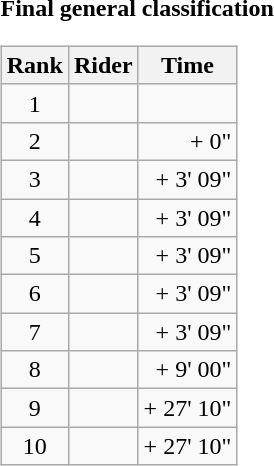<table>
<tr>
<td><strong>Final general classification</strong><br><table class="wikitable">
<tr>
<th scope="col">Rank</th>
<th scope="col">Rider</th>
<th scope="col">Time</th>
</tr>
<tr>
<td style="text-align:center;">1</td>
<td></td>
<td style="text-align:right;"></td>
</tr>
<tr>
<td style="text-align:center;">2</td>
<td></td>
<td style="text-align:right;">+ 0"</td>
</tr>
<tr>
<td style="text-align:center;">3</td>
<td></td>
<td style="text-align:right;">+ 3' 09"</td>
</tr>
<tr>
<td style="text-align:center;">4</td>
<td></td>
<td style="text-align:right;">+ 3' 09"</td>
</tr>
<tr>
<td style="text-align:center;">5</td>
<td></td>
<td style="text-align:right;">+ 3' 09"</td>
</tr>
<tr>
<td style="text-align:center;">6</td>
<td></td>
<td style="text-align:right;">+ 3' 09"</td>
</tr>
<tr>
<td style="text-align:center;">7</td>
<td></td>
<td style="text-align:right;">+ 3' 09"</td>
</tr>
<tr>
<td style="text-align:center;">8</td>
<td></td>
<td style="text-align:right;">+ 9' 00"</td>
</tr>
<tr>
<td style="text-align:center;">9</td>
<td></td>
<td style="text-align:right;">+ 27' 10"</td>
</tr>
<tr>
<td style="text-align:center;">10</td>
<td></td>
<td style="text-align:right;">+ 27' 10"</td>
</tr>
</table>
</td>
</tr>
</table>
